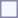<table style="border:1px solid #8888aa; background-color:#f7f8ff; padding:5px; font-size:95%; margin: 0px 12px 12px 0px;">
</table>
